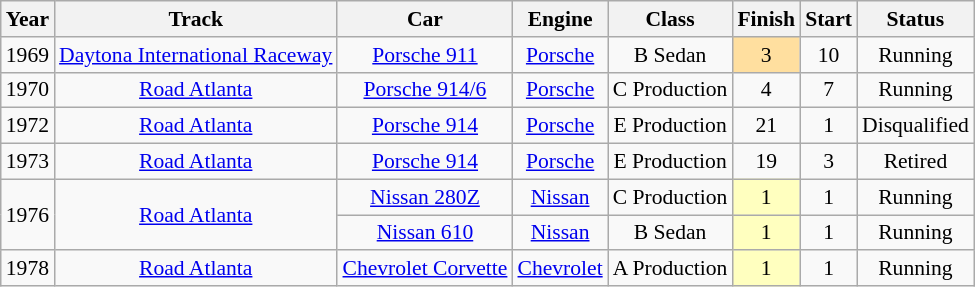<table class="wikitable" style="text-align:center; font-size:90%">
<tr>
<th>Year</th>
<th>Track</th>
<th>Car</th>
<th>Engine</th>
<th>Class</th>
<th>Finish</th>
<th>Start</th>
<th>Status</th>
</tr>
<tr>
<td>1969</td>
<td><a href='#'>Daytona International Raceway</a></td>
<td><a href='#'>Porsche 911</a></td>
<td><a href='#'>Porsche</a></td>
<td>B Sedan</td>
<td style="background:#FFDF9F;">3</td>
<td>10</td>
<td>Running</td>
</tr>
<tr>
<td>1970</td>
<td><a href='#'>Road Atlanta</a></td>
<td><a href='#'>Porsche 914/6</a></td>
<td><a href='#'>Porsche</a></td>
<td>C Production</td>
<td>4</td>
<td>7</td>
<td>Running</td>
</tr>
<tr>
<td>1972</td>
<td><a href='#'>Road Atlanta</a></td>
<td><a href='#'>Porsche 914</a></td>
<td><a href='#'>Porsche</a></td>
<td>E Production</td>
<td>21</td>
<td>1</td>
<td>Disqualified</td>
</tr>
<tr>
<td>1973</td>
<td><a href='#'>Road Atlanta</a></td>
<td><a href='#'>Porsche 914</a></td>
<td><a href='#'>Porsche</a></td>
<td>E Production</td>
<td>19</td>
<td>3</td>
<td>Retired</td>
</tr>
<tr>
<td rowspan=2>1976</td>
<td rowspan=2><a href='#'>Road Atlanta</a></td>
<td><a href='#'>Nissan 280Z</a></td>
<td><a href='#'>Nissan</a></td>
<td>C Production</td>
<td style="background:#FFFFBF;">1</td>
<td>1</td>
<td>Running</td>
</tr>
<tr>
<td><a href='#'>Nissan 610</a></td>
<td><a href='#'>Nissan</a></td>
<td>B Sedan</td>
<td style="background:#FFFFBF;">1</td>
<td>1</td>
<td>Running</td>
</tr>
<tr>
<td>1978</td>
<td><a href='#'>Road Atlanta</a></td>
<td><a href='#'>Chevrolet Corvette</a></td>
<td><a href='#'>Chevrolet</a></td>
<td>A Production</td>
<td style="background:#FFFFBF;">1</td>
<td>1</td>
<td>Running</td>
</tr>
</table>
